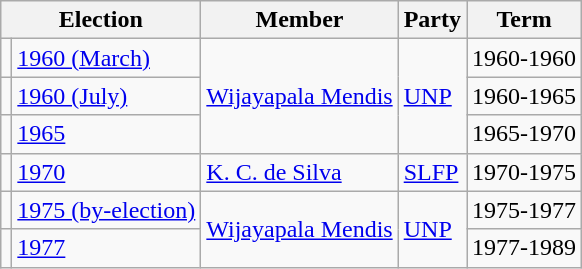<table class="wikitable">
<tr>
<th colspan="2">Election</th>
<th>Member</th>
<th>Party</th>
<th>Term</th>
</tr>
<tr>
<td style="background-color: "></td>
<td><a href='#'>1960 (March)</a></td>
<td rowspan=3><a href='#'>Wijayapala Mendis</a></td>
<td rowspan=3><a href='#'>UNP</a></td>
<td>1960-1960</td>
</tr>
<tr>
<td style="background-color: "></td>
<td><a href='#'>1960 (July)</a></td>
<td>1960-1965</td>
</tr>
<tr>
<td style="background-color: "></td>
<td><a href='#'>1965</a></td>
<td>1965-1970</td>
</tr>
<tr>
<td style="background-color: "></td>
<td><a href='#'>1970</a></td>
<td><a href='#'>K. C. de Silva</a></td>
<td><a href='#'>SLFP</a></td>
<td>1970-1975</td>
</tr>
<tr>
<td style="background-color: "></td>
<td><a href='#'>1975 (by-election)</a></td>
<td rowspan=2><a href='#'>Wijayapala Mendis</a></td>
<td rowspan=2><a href='#'>UNP</a></td>
<td>1975-1977</td>
</tr>
<tr>
<td style="background-color: "></td>
<td><a href='#'>1977</a></td>
<td>1977-1989</td>
</tr>
</table>
